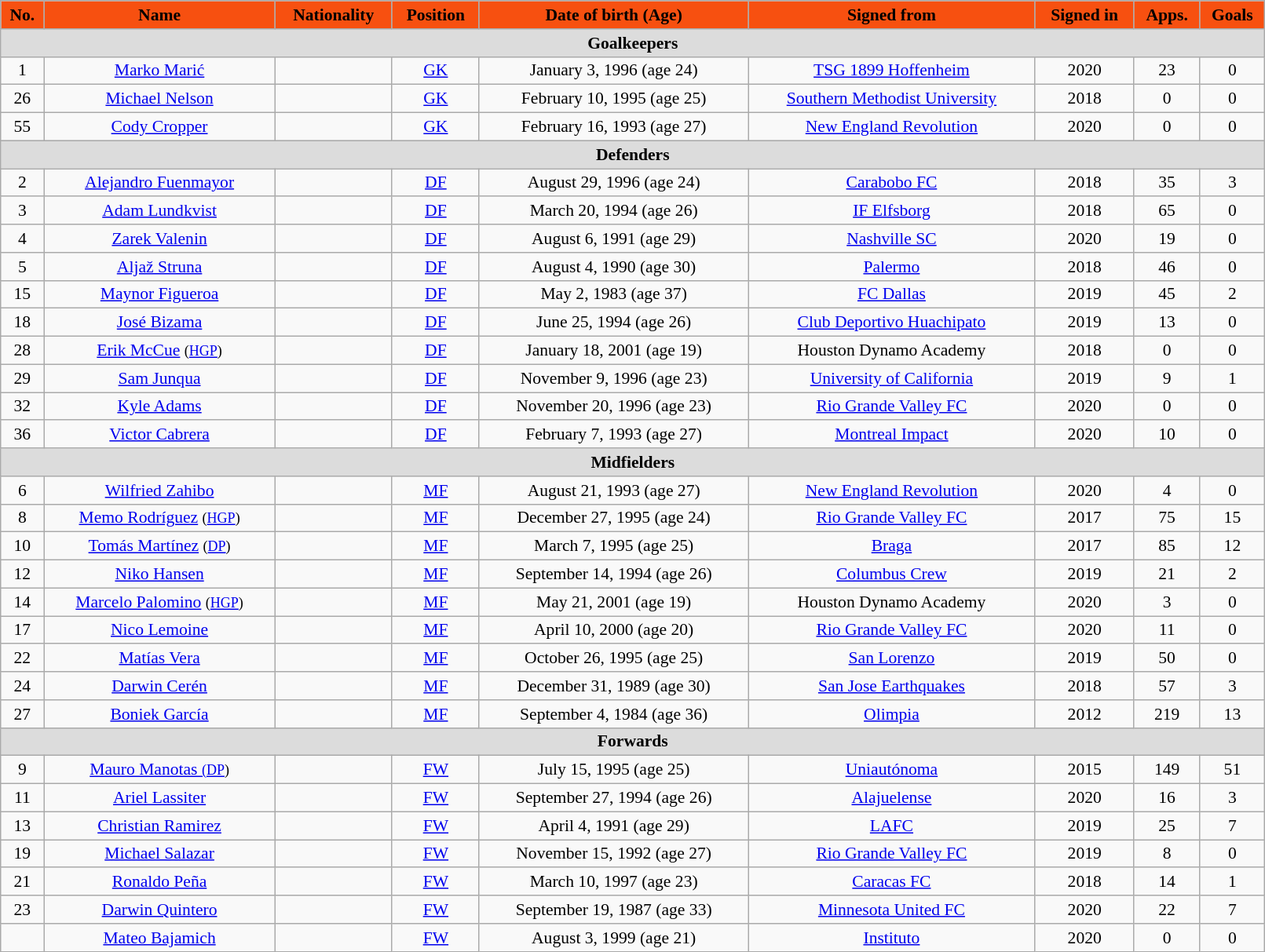<table class="wikitable" style="text-align:center; font-size:90%; width:85%;">
<tr>
<th style="background:#F75010; color:#000; text-align:center;">No.</th>
<th style="background:#F75010; color:#000; text-align:center;">Name</th>
<th style="background:#F75010; color:#000; text-align:center;">Nationality</th>
<th style="background:#F75010; color:#000; text-align:center;">Position</th>
<th style="background:#F75010; color:#000; text-align:center;">Date of birth (Age)</th>
<th style="background:#F75010; color:#000; text-align:center;">Signed from</th>
<th style="background:#F75010; color:#000; text-align:center;">Signed in</th>
<th style="background:#F75010; color:#000; text-align:center;">Apps.</th>
<th style="background:#F75010; color:#000; text-align:center;">Goals</th>
</tr>
<tr>
<th colspan="9" style="background:#dcdcdc; text-align:center;">Goalkeepers</th>
</tr>
<tr>
<td>1</td>
<td><a href='#'>Marko Marić</a></td>
<td></td>
<td><a href='#'>GK</a></td>
<td>January 3, 1996 (age 24)</td>
<td><a href='#'>TSG 1899 Hoffenheim</a></td>
<td>2020</td>
<td>23</td>
<td>0</td>
</tr>
<tr>
<td>26</td>
<td><a href='#'>Michael Nelson</a></td>
<td></td>
<td><a href='#'>GK</a></td>
<td>February 10, 1995 (age 25)</td>
<td><a href='#'>Southern Methodist University</a></td>
<td>2018</td>
<td>0</td>
<td>0</td>
</tr>
<tr>
<td>55</td>
<td><a href='#'>Cody Cropper</a></td>
<td></td>
<td><a href='#'>GK</a></td>
<td>February 16, 1993 (age 27)</td>
<td><a href='#'>New England Revolution</a></td>
<td>2020</td>
<td>0</td>
<td>0</td>
</tr>
<tr>
<th colspan="9" style="background:#dcdcdc; text-align:center;">Defenders</th>
</tr>
<tr>
<td>2</td>
<td><a href='#'>Alejandro Fuenmayor</a></td>
<td></td>
<td><a href='#'>DF</a></td>
<td>August 29, 1996 (age 24)</td>
<td><a href='#'>Carabobo FC</a></td>
<td>2018</td>
<td>35</td>
<td>3</td>
</tr>
<tr>
<td>3</td>
<td><a href='#'>Adam Lundkvist</a></td>
<td></td>
<td><a href='#'>DF</a></td>
<td>March 20, 1994 (age 26)</td>
<td><a href='#'>IF Elfsborg</a></td>
<td>2018</td>
<td>65</td>
<td>0</td>
</tr>
<tr>
<td>4</td>
<td><a href='#'>Zarek Valenin</a></td>
<td></td>
<td><a href='#'>DF</a></td>
<td>August 6, 1991 (age 29)</td>
<td><a href='#'>Nashville SC</a></td>
<td>2020</td>
<td>19</td>
<td>0</td>
</tr>
<tr>
<td>5</td>
<td><a href='#'>Aljaž Struna</a></td>
<td></td>
<td><a href='#'>DF</a></td>
<td>August 4, 1990 (age 30)</td>
<td><a href='#'>Palermo</a></td>
<td>2018</td>
<td>46</td>
<td>0</td>
</tr>
<tr>
<td>15</td>
<td><a href='#'>Maynor Figueroa</a></td>
<td></td>
<td><a href='#'>DF</a></td>
<td>May 2, 1983 (age 37)</td>
<td><a href='#'>FC Dallas</a></td>
<td>2019</td>
<td>45</td>
<td>2</td>
</tr>
<tr>
<td>18</td>
<td><a href='#'>José Bizama</a></td>
<td></td>
<td><a href='#'>DF</a></td>
<td>June 25, 1994 (age 26)</td>
<td><a href='#'>Club Deportivo Huachipato</a></td>
<td>2019</td>
<td>13</td>
<td>0</td>
</tr>
<tr>
<td>28</td>
<td><a href='#'>Erik McCue</a> <small>(<a href='#'>HGP</a>)</small></td>
<td></td>
<td><a href='#'>DF</a></td>
<td>January 18, 2001 (age 19)</td>
<td>Houston Dynamo Academy</td>
<td>2018</td>
<td>0</td>
<td>0</td>
</tr>
<tr>
<td>29</td>
<td><a href='#'>Sam Junqua</a></td>
<td></td>
<td><a href='#'>DF</a></td>
<td>November 9, 1996 (age 23)</td>
<td><a href='#'>University of California</a></td>
<td>2019</td>
<td>9</td>
<td>1</td>
</tr>
<tr>
<td>32</td>
<td><a href='#'>Kyle Adams</a></td>
<td></td>
<td><a href='#'>DF</a></td>
<td>November 20, 1996 (age 23)</td>
<td><a href='#'>Rio Grande Valley FC</a></td>
<td>2020</td>
<td>0</td>
<td>0</td>
</tr>
<tr>
<td>36</td>
<td><a href='#'>Victor Cabrera</a></td>
<td></td>
<td><a href='#'>DF</a></td>
<td>February 7, 1993 (age 27)</td>
<td><a href='#'>Montreal Impact</a></td>
<td>2020</td>
<td>10</td>
<td>0</td>
</tr>
<tr>
<th colspan="9" style="background:#dcdcdc; text-align:center;">Midfielders</th>
</tr>
<tr>
<td>6</td>
<td><a href='#'>Wilfried Zahibo</a></td>
<td></td>
<td><a href='#'>MF</a></td>
<td>August 21, 1993 (age 27)</td>
<td><a href='#'>New England Revolution</a></td>
<td>2020</td>
<td>4</td>
<td>0</td>
</tr>
<tr>
<td>8</td>
<td><a href='#'>Memo Rodríguez</a> <small>(<a href='#'>HGP</a>)</small></td>
<td></td>
<td><a href='#'>MF</a></td>
<td>December 27, 1995 (age 24)</td>
<td><a href='#'>Rio Grande Valley FC</a></td>
<td>2017</td>
<td>75</td>
<td>15</td>
</tr>
<tr>
<td>10</td>
<td><a href='#'>Tomás Martínez</a> <small>(<a href='#'>DP</a>)</small></td>
<td></td>
<td><a href='#'>MF</a></td>
<td>March 7, 1995 (age 25)</td>
<td><a href='#'>Braga</a></td>
<td>2017</td>
<td>85</td>
<td>12</td>
</tr>
<tr>
<td>12</td>
<td><a href='#'>Niko Hansen</a></td>
<td></td>
<td><a href='#'>MF</a></td>
<td>September 14, 1994 (age 26)</td>
<td><a href='#'>Columbus Crew</a></td>
<td>2019</td>
<td>21</td>
<td>2</td>
</tr>
<tr>
<td>14</td>
<td><a href='#'>Marcelo Palomino</a> <small>(<a href='#'>HGP</a>)</small></td>
<td></td>
<td><a href='#'>MF</a></td>
<td>May 21, 2001 (age 19)</td>
<td>Houston Dynamo Academy</td>
<td>2020</td>
<td>3</td>
<td>0</td>
</tr>
<tr>
<td>17</td>
<td><a href='#'>Nico Lemoine</a></td>
<td></td>
<td><a href='#'>MF</a></td>
<td>April 10, 2000 (age 20)</td>
<td><a href='#'>Rio Grande Valley FC</a></td>
<td>2020</td>
<td>11</td>
<td>0</td>
</tr>
<tr>
<td>22</td>
<td><a href='#'>Matías Vera</a></td>
<td></td>
<td><a href='#'>MF</a></td>
<td>October 26, 1995 (age 25)</td>
<td><a href='#'>San Lorenzo</a></td>
<td>2019</td>
<td>50</td>
<td>0</td>
</tr>
<tr>
<td>24</td>
<td><a href='#'>Darwin Cerén</a></td>
<td></td>
<td><a href='#'>MF</a></td>
<td>December 31, 1989 (age 30)</td>
<td><a href='#'>San Jose Earthquakes</a></td>
<td>2018</td>
<td>57</td>
<td>3</td>
</tr>
<tr>
<td>27</td>
<td><a href='#'>Boniek García</a></td>
<td></td>
<td><a href='#'>MF</a></td>
<td>September 4, 1984 (age 36)</td>
<td><a href='#'>Olimpia</a></td>
<td>2012</td>
<td>219</td>
<td>13</td>
</tr>
<tr>
<th colspan="9" style="background:#dcdcdc; text-align:center;">Forwards</th>
</tr>
<tr>
<td>9</td>
<td><a href='#'>Mauro Manotas <small>(</small></a><small><a href='#'>DP</a>)</small></td>
<td></td>
<td><a href='#'>FW</a></td>
<td>July 15, 1995 (age 25)</td>
<td><a href='#'>Uniautónoma</a></td>
<td>2015</td>
<td>149</td>
<td>51</td>
</tr>
<tr>
<td>11</td>
<td><a href='#'>Ariel Lassiter</a></td>
<td></td>
<td><a href='#'>FW</a></td>
<td>September 27, 1994 (age 26)</td>
<td><a href='#'>Alajuelense</a></td>
<td>2020</td>
<td>16</td>
<td>3</td>
</tr>
<tr>
<td>13</td>
<td><a href='#'>Christian Ramirez</a></td>
<td></td>
<td><a href='#'>FW</a></td>
<td>April 4, 1991 (age 29)</td>
<td><a href='#'>LAFC</a></td>
<td>2019</td>
<td>25</td>
<td>7</td>
</tr>
<tr>
<td>19</td>
<td><a href='#'>Michael Salazar</a></td>
<td></td>
<td><a href='#'>FW</a></td>
<td>November 15, 1992 (age 27)</td>
<td><a href='#'>Rio Grande Valley FC</a></td>
<td>2019</td>
<td>8</td>
<td>0</td>
</tr>
<tr>
<td>21</td>
<td><a href='#'>Ronaldo Peña</a></td>
<td></td>
<td><a href='#'>FW</a></td>
<td>March 10, 1997 (age 23)</td>
<td><a href='#'>Caracas FC</a></td>
<td>2018</td>
<td>14</td>
<td>1</td>
</tr>
<tr>
<td>23</td>
<td><a href='#'>Darwin Quintero</a></td>
<td></td>
<td><a href='#'>FW</a></td>
<td>September 19, 1987 (age 33)</td>
<td><a href='#'>Minnesota United FC</a></td>
<td>2020</td>
<td>22</td>
<td>7</td>
</tr>
<tr>
<td></td>
<td><a href='#'>Mateo Bajamich</a></td>
<td></td>
<td><a href='#'>FW</a></td>
<td>August 3, 1999 (age 21)</td>
<td><a href='#'>Instituto</a></td>
<td>2020</td>
<td>0</td>
<td>0</td>
</tr>
</table>
